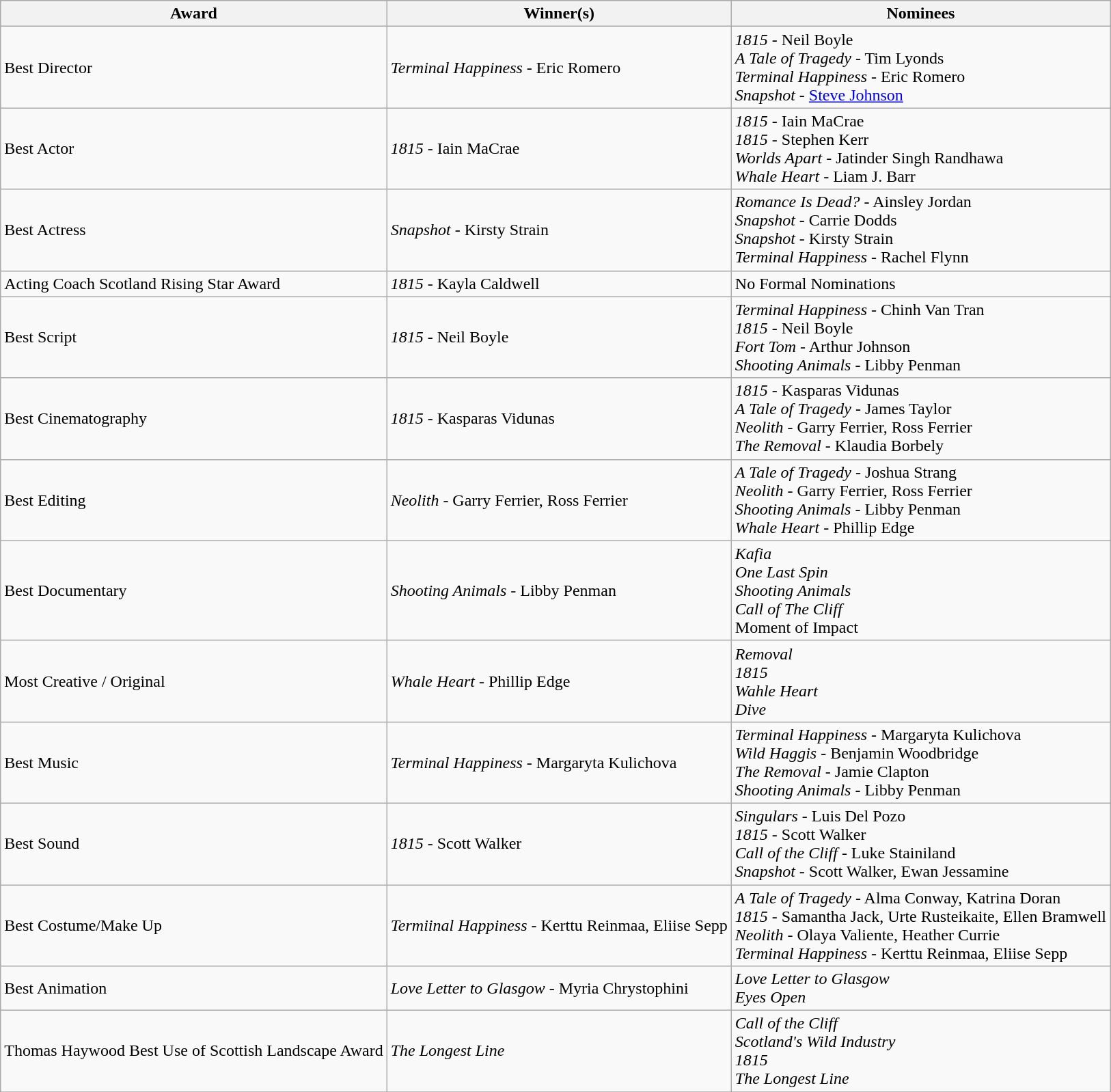<table class="wikitable">
<tr>
<th>Award</th>
<th>Winner(s)</th>
<th>Nominees</th>
</tr>
<tr>
<td>Best Director</td>
<td><em>Terminal Happiness</em> - Eric Romero</td>
<td><em>1815</em> - Neil Boyle<br><em>A Tale of Tragedy</em> - Tim Lyonds<br><em>Terminal Happiness</em> - Eric Romero<br><em>Snapshot</em> - <a href='#'>Steve Johnson</a></td>
</tr>
<tr>
<td>Best Actor</td>
<td><em>1815</em> - Iain MaCrae</td>
<td><em>1815</em> - Iain MaCrae<br><em>1815</em> - Stephen Kerr<br><em>Worlds Apart</em> - Jatinder Singh Randhawa<br><em>Whale Heart</em> - Liam J. Barr</td>
</tr>
<tr>
<td>Best Actress</td>
<td><em>Snapshot</em> - Kirsty Strain</td>
<td><em>Romance Is Dead?</em> - Ainsley Jordan<br><em>Snapshot</em> - Carrie Dodds<br><em>Snapshot</em> - Kirsty Strain<br><em>Terminal Happiness</em> - Rachel Flynn</td>
</tr>
<tr>
<td>Acting Coach Scotland Rising Star Award</td>
<td><em>1815</em> - Kayla Caldwell</td>
<td>No Formal Nominations</td>
</tr>
<tr>
<td>Best Script</td>
<td><em>1815</em> - Neil Boyle</td>
<td><em>Terminal Happiness</em> - Chinh Van Tran<br><em>1815</em> - Neil Boyle<br><em>Fort Tom</em> - Arthur Johnson<br><em>Shooting Animals</em> - Libby Penman</td>
</tr>
<tr>
<td>Best Cinematography</td>
<td><em>1815</em> - Kasparas Vidunas</td>
<td><em>1815</em> - Kasparas Vidunas<br><em>A Tale of Tragedy</em> - James Taylor<br><em>Neolith</em> - Garry Ferrier, Ross Ferrier<br><em>The Removal</em> - Klaudia Borbely</td>
</tr>
<tr>
<td>Best Editing</td>
<td><em>Neolith</em> - Garry Ferrier, Ross Ferrier</td>
<td><em>A Tale of Tragedy</em> - Joshua Strang<br><em>Neolith</em> - Garry Ferrier, Ross Ferrier<br><em>Shooting Animals</em> - Libby Penman<br><em>Whale Heart</em> - Phillip Edge</td>
</tr>
<tr>
<td>Best Documentary</td>
<td><em>Shooting Animals</em> - Libby Penman</td>
<td><em>Kafia</em><br><em>One Last Spin</em><br><em>Shooting Animals</em><br><em>Call of The Cliff<br></em>Moment of Impact</td>
</tr>
<tr>
<td>Most Creative / Original</td>
<td><em>Whale Heart</em> - Phillip Edge</td>
<td><em>Removal</em><br><em>1815</em><br><em>Wahle Heart</em><br><em>Dive</em></td>
</tr>
<tr>
<td>Best Music</td>
<td><em>Terminal Happiness</em> - Margaryta Kulichova</td>
<td><em>Terminal Happiness</em> - Margaryta Kulichova<br><em>Wild Haggis</em> - Benjamin Woodbridge<br><em>The Removal</em> - Jamie Clapton<br><em>Shooting Animals</em> - Libby Penman</td>
</tr>
<tr>
<td>Best Sound</td>
<td><em>1815</em> - Scott Walker</td>
<td><em>Singulars</em> - Luis Del Pozo<br><em>1815</em> - Scott Walker<br><em>Call of the Cliff</em> - Luke Stainiland<br><em>Snapshot</em> - Scott Walker, Ewan Jessamine</td>
</tr>
<tr>
<td>Best Costume/Make Up</td>
<td><em>Termiinal Happiness</em> - Kerttu Reinmaa, Eliise Sepp</td>
<td><em>A Tale of Tragedy</em> - Alma Conway, Katrina Doran<br><em>1815</em> - Samantha Jack, Urte Rusteikaite, Ellen Bramwell<br><em>Neolith</em> - Olaya Valiente, Heather Currie<br><em>Terminal Happiness</em> - Kerttu Reinmaa, Eliise Sepp</td>
</tr>
<tr>
<td>Best Animation</td>
<td><em>Love Letter to Glasgow</em> - Myria Chrystophini</td>
<td><em>Love Letter to Glasgow</em><br><em>Eyes Open</em></td>
</tr>
<tr>
<td>Thomas Haywood Best Use of Scottish Landscape Award</td>
<td><em>The Longest Line</em></td>
<td><em>Call of the Cliff</em><br><em>Scotland's Wild Industry</em><br><em>1815</em><br><em>The Longest Line</em></td>
</tr>
<tr>
</tr>
</table>
